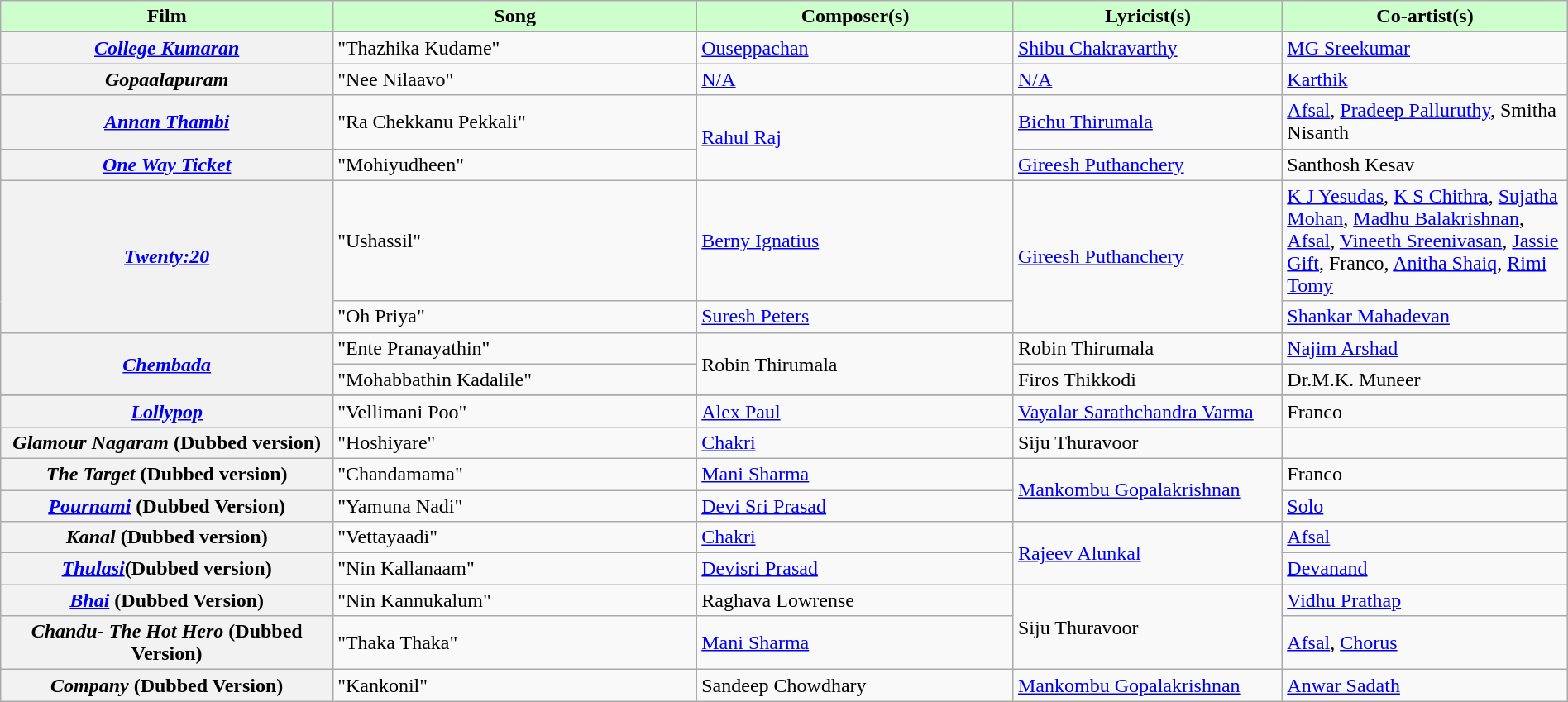<table class="wikitable plainrowheaders" width="100%" textcolor:#000;">
<tr style="background:#cfc; text-align:center;">
<td scope="col" width=21%><strong>Film</strong></td>
<td scope="col" width=23%><strong>Song</strong></td>
<td scope="col" width=20%><strong>Composer(s)</strong></td>
<td scope="col" width=17%><strong>Lyricist(s)</strong></td>
<td scope="col" width=18%><strong>Co-artist(s)</strong></td>
</tr>
<tr>
<th scope="row"><em><a href='#'>College Kumaran</a></em></th>
<td>"Thazhika Kudame"</td>
<td><a href='#'>Ouseppachan</a></td>
<td><a href='#'>Shibu Chakravarthy</a></td>
<td><a href='#'>MG Sreekumar</a></td>
</tr>
<tr>
<th scope="row"><em>Gopaalapuram</em></th>
<td>"Nee Nilaavo"</td>
<td><a href='#'>N/A</a></td>
<td><a href='#'>N/A</a></td>
<td><a href='#'>Karthik</a></td>
</tr>
<tr>
<th scope="row"><em><a href='#'>Annan Thambi</a></em></th>
<td>"Ra Chekkanu Pekkali"</td>
<td rowspan="2"><a href='#'>Rahul Raj</a></td>
<td><a href='#'>Bichu Thirumala</a></td>
<td><a href='#'>Afsal</a>, <a href='#'>Pradeep Palluruthy</a>, Smitha Nisanth</td>
</tr>
<tr>
<th scope="row"><em><a href='#'>One Way Ticket</a></em></th>
<td>"Mohiyudheen"</td>
<td><a href='#'>Gireesh Puthanchery</a></td>
<td>Santhosh Kesav</td>
</tr>
<tr>
<th scope="row" rowspan="2"><em><a href='#'>Twenty:20</a></em></th>
<td>"Ushassil"</td>
<td><a href='#'>Berny Ignatius</a></td>
<td rowspan="2"><a href='#'>Gireesh Puthanchery</a></td>
<td><a href='#'>K J Yesudas</a>, <a href='#'>K S Chithra</a>, <a href='#'>Sujatha Mohan</a>, <a href='#'>Madhu Balakrishnan</a>, <a href='#'>Afsal</a>, <a href='#'>Vineeth Sreenivasan</a>, <a href='#'>Jassie Gift</a>, Franco, <a href='#'>Anitha Shaiq</a>, <a href='#'>Rimi Tomy</a></td>
</tr>
<tr>
<td>"Oh Priya"</td>
<td><a href='#'>Suresh Peters</a></td>
<td><a href='#'>Shankar Mahadevan</a></td>
</tr>
<tr>
<th scope="row" rowspan="2"><em><a href='#'>Chembada</a></em></th>
<td>"Ente Pranayathin"</td>
<td rowspan="2">Robin Thirumala</td>
<td>Robin Thirumala</td>
<td><a href='#'>Najim Arshad</a></td>
</tr>
<tr>
<td>"Mohabbathin Kadalile"</td>
<td>Firos Thikkodi</td>
<td>Dr.M.K. Muneer</td>
</tr>
<tr>
</tr>
<tr>
<th scope="row"><em><a href='#'>Lollypop</a></em></th>
<td>"Vellimani Poo"</td>
<td><a href='#'>Alex Paul</a></td>
<td><a href='#'>Vayalar Sarathchandra Varma</a></td>
<td>Franco</td>
</tr>
<tr>
<th scope="row"><em>Glamour Nagaram</em> (Dubbed version)</th>
<td>"Hoshiyare"</td>
<td><a href='#'>Chakri</a></td>
<td>Siju Thuravoor</td>
<td></td>
</tr>
<tr>
<th scope="row"><em>The Target</em> (Dubbed version)</th>
<td>"Chandamama"</td>
<td><a href='#'>Mani Sharma</a></td>
<td rowspan="2"><a href='#'>Mankombu Gopalakrishnan</a></td>
<td>Franco</td>
</tr>
<tr>
<th scope="row"><em><a href='#'>Pournami</a></em> (Dubbed Version)</th>
<td>"Yamuna Nadi"</td>
<td><a href='#'>Devi Sri Prasad</a></td>
<td><a href='#'>Solo</a></td>
</tr>
<tr>
<th scope="row"><em>Kanal</em> (Dubbed version)</th>
<td>"Vettayaadi"</td>
<td><a href='#'>Chakri</a></td>
<td rowspan="2"><a href='#'>Rajeev Alunkal</a></td>
<td><a href='#'>Afsal</a></td>
</tr>
<tr>
<th scope="row"><em><a href='#'>Thulasi</a></em>(Dubbed version)</th>
<td>"Nin Kallanaam"</td>
<td><a href='#'>Devisri Prasad</a></td>
<td><a href='#'>Devanand</a></td>
</tr>
<tr>
<th scope="row"><em><a href='#'>Bhai</a></em> (Dubbed Version)</th>
<td>"Nin Kannukalum"</td>
<td>Raghava Lowrense</td>
<td rowspan="2">Siju Thuravoor</td>
<td><a href='#'>Vidhu Prathap</a></td>
</tr>
<tr>
<th scope="row"><em>Chandu- The Hot Hero</em> (Dubbed Version)</th>
<td>"Thaka Thaka"</td>
<td><a href='#'>Mani Sharma</a></td>
<td><a href='#'>Afsal</a>, <a href='#'>Chorus</a></td>
</tr>
<tr>
<th scope="row"><em>Company</em> (Dubbed Version)</th>
<td>"Kankonil"</td>
<td>Sandeep Chowdhary</td>
<td><a href='#'>Mankombu Gopalakrishnan</a></td>
<td><a href='#'>Anwar Sadath</a></td>
</tr>
</table>
